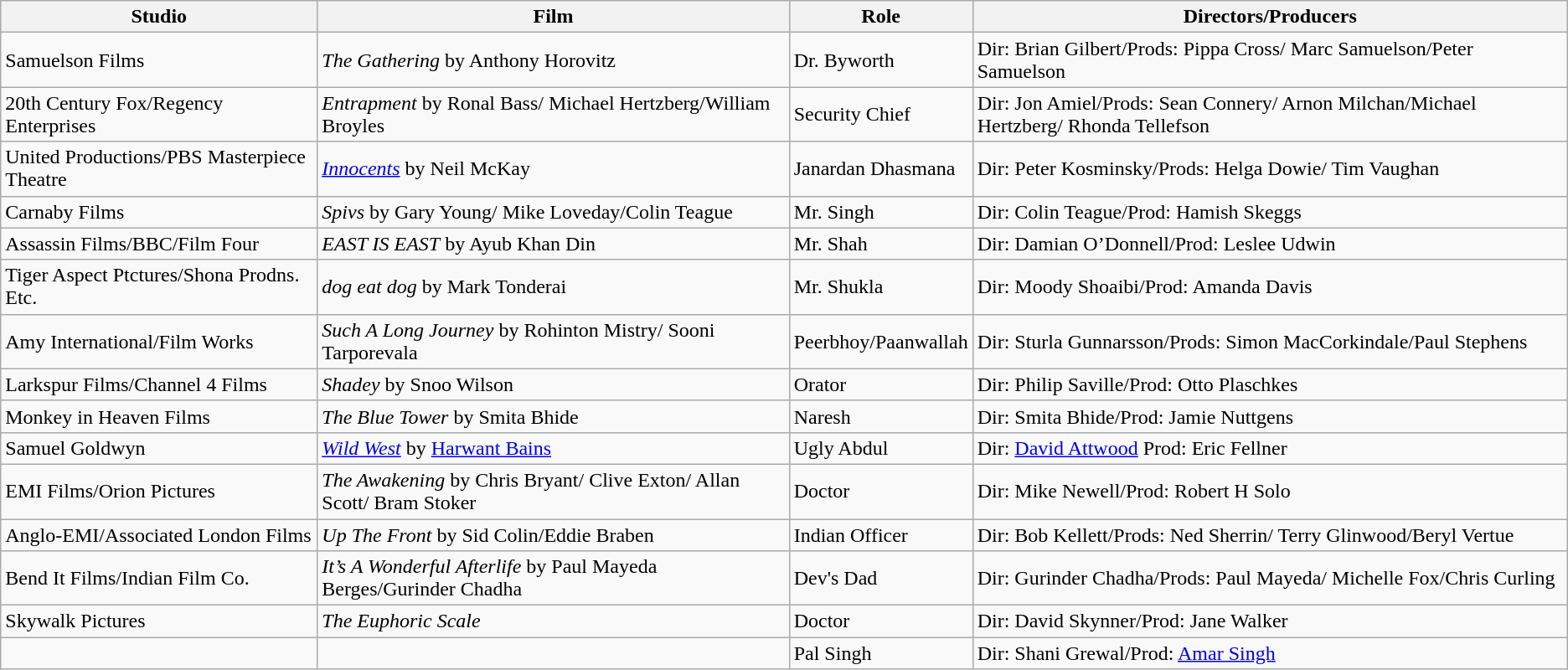<table class="wikitable">
<tr>
<th>Studio</th>
<th>Film</th>
<th>Role</th>
<th>Directors/Producers</th>
</tr>
<tr>
<td>Samuelson Films</td>
<td><em>The Gathering</em> by Anthony Horovitz</td>
<td>Dr. Byworth</td>
<td>Dir: Brian Gilbert/Prods: Pippa Cross/ Marc Samuelson/Peter Samuelson</td>
</tr>
<tr>
<td>20th Century Fox/Regency Enterprises</td>
<td><em>Entrapment</em> by Ronal Bass/ Michael Hertzberg/William Broyles</td>
<td>Security Chief</td>
<td>Dir: Jon Amiel/Prods: Sean Connery/ Arnon Milchan/Michael Hertzberg/ Rhonda Tellefson</td>
</tr>
<tr>
<td>United Productions/PBS Masterpiece Theatre</td>
<td><em><a href='#'>Innocents</a></em> by Neil McKay</td>
<td>Janardan Dhasmana</td>
<td>Dir: Peter Kosminsky/Prods: Helga Dowie/ Tim Vaughan</td>
</tr>
<tr>
<td>Carnaby Films</td>
<td><em>Spivs</em> by Gary Young/ Mike Loveday/Colin Teague</td>
<td>Mr. Singh</td>
<td>Dir: Colin Teague/Prod: Hamish Skeggs</td>
</tr>
<tr>
<td>Assassin Films/BBC/Film Four</td>
<td><em>EAST IS EAST</em> by Ayub Khan Din</td>
<td>Mr. Shah</td>
<td>Dir: Damian O’Donnell/Prod: Leslee Udwin</td>
</tr>
<tr>
<td>Tiger Aspect Ptctures/Shona Prodns. Etc.</td>
<td><em>dog eat dog</em> by Mark Tonderai</td>
<td>Mr. Shukla</td>
<td>Dir: Moody Shoaibi/Prod: Amanda Davis</td>
</tr>
<tr>
<td>Amy International/Film Works</td>
<td><em>Such A Long Journey</em> by Rohinton Mistry/ Sooni Tarporevala</td>
<td>Peerbhoy/Paanwallah</td>
<td>Dir: Sturla Gunnarsson/Prods: Simon MacCorkindale/Paul Stephens</td>
</tr>
<tr>
<td>Larkspur Films/Channel 4 Films</td>
<td><em>Shadey</em> by Snoo Wilson</td>
<td>Orator</td>
<td>Dir: Philip Saville/Prod: Otto Plaschkes</td>
</tr>
<tr>
<td>Monkey in Heaven Films</td>
<td><em>The Blue Tower</em> by Smita Bhide</td>
<td>Naresh</td>
<td>Dir: Smita Bhide/Prod: Jamie Nuttgens</td>
</tr>
<tr>
<td>Samuel Goldwyn</td>
<td><em><a href='#'>Wild West</a></em> by <a href='#'>Harwant Bains</a></td>
<td>Ugly Abdul</td>
<td>Dir: <a href='#'>David Attwood</a> Prod: Eric Fellner</td>
</tr>
<tr>
<td>EMI Films/Orion Pictures</td>
<td><em>The Awakening</em> by Chris Bryant/ Clive Exton/ Allan Scott/ Bram Stoker</td>
<td>Doctor</td>
<td>Dir: Mike Newell/Prod: Robert H Solo</td>
</tr>
<tr>
<td>Anglo-EMI/Associated London Films</td>
<td><em>Up The Front</em> by Sid Colin/Eddie Braben</td>
<td>Indian Officer</td>
<td>Dir: Bob Kellett/Prods: Ned Sherrin/ Terry Glinwood/Beryl Vertue</td>
</tr>
<tr>
<td>Bend It Films/Indian Film Co.</td>
<td><em>It’s A Wonderful Afterlife</em> by Paul Mayeda Berges/Gurinder Chadha</td>
<td>Dev's Dad</td>
<td>Dir: Gurinder Chadha/Prods: Paul Mayeda/ Michelle Fox/Chris Curling</td>
</tr>
<tr>
<td>Skywalk Pictures</td>
<td><em>The Euphoric Scale</em></td>
<td>Doctor</td>
<td>Dir: David Skynner/Prod: Jane Walker</td>
</tr>
<tr>
<td></td>
<td></td>
<td>Pal Singh</td>
<td>Dir: Shani Grewal/Prod: <a href='#'>Amar Singh</a></td>
</tr>
</table>
